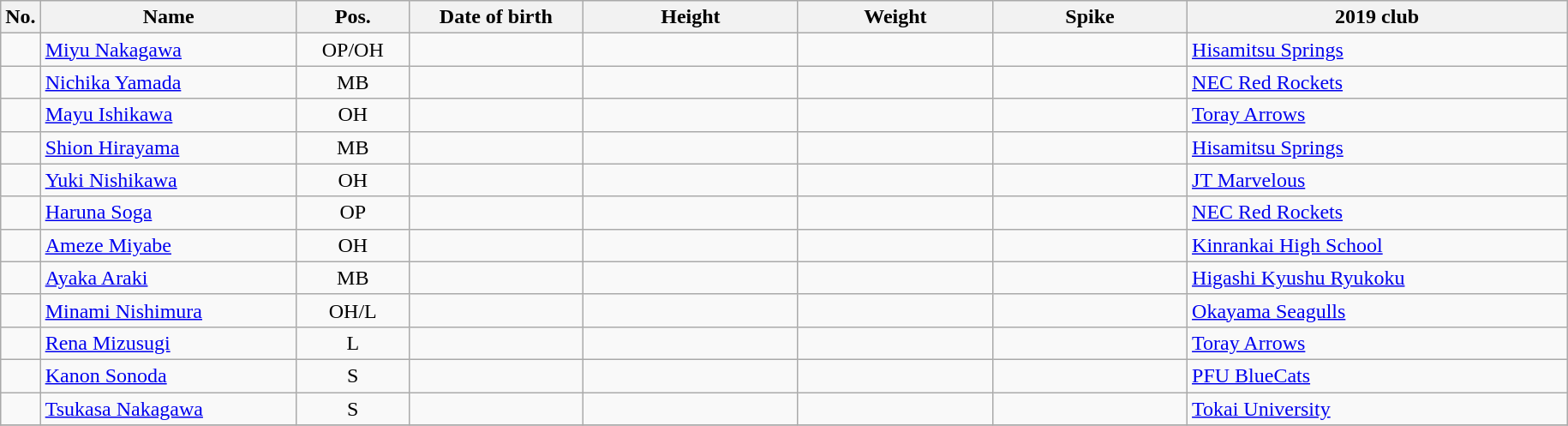<table class="wikitable sortable" style="font-size:100%; text-align:center;">
<tr>
<th>No.</th>
<th style="width:12em">Name</th>
<th style="width:5em">Pos.</th>
<th style="width:8em">Date of birth</th>
<th style="width:10em">Height</th>
<th style="width:9em">Weight</th>
<th style="width:9em">Spike</th>
<th style="width:18em">2019 club</th>
</tr>
<tr>
<td></td>
<td align=left><a href='#'>Miyu Nakagawa</a></td>
<td align=center>OP/OH</td>
<td align=right></td>
<td></td>
<td></td>
<td></td>
<td align=left> <a href='#'>Hisamitsu Springs</a></td>
</tr>
<tr>
<td></td>
<td align=left><a href='#'>Nichika Yamada</a></td>
<td align=center>MB</td>
<td align=right></td>
<td></td>
<td></td>
<td></td>
<td align=left> <a href='#'>NEC Red Rockets</a></td>
</tr>
<tr>
<td></td>
<td align=left><a href='#'>Mayu Ishikawa</a></td>
<td align=center>OH</td>
<td align=right></td>
<td></td>
<td></td>
<td></td>
<td align=left> <a href='#'>Toray Arrows</a></td>
</tr>
<tr>
<td></td>
<td align=left><a href='#'>Shion Hirayama</a></td>
<td align=center>MB</td>
<td align=right></td>
<td></td>
<td></td>
<td></td>
<td align=left> <a href='#'>Hisamitsu Springs</a></td>
</tr>
<tr>
<td></td>
<td align=left><a href='#'>Yuki Nishikawa</a></td>
<td align=center>OH</td>
<td align=right></td>
<td></td>
<td></td>
<td></td>
<td align=left> <a href='#'>JT Marvelous</a></td>
</tr>
<tr>
<td></td>
<td align=left><a href='#'>Haruna Soga</a></td>
<td align=center>OP</td>
<td align=right></td>
<td></td>
<td></td>
<td></td>
<td align=left> <a href='#'>NEC Red Rockets</a></td>
</tr>
<tr>
<td></td>
<td align=left><a href='#'>Ameze Miyabe</a></td>
<td align=center>OH</td>
<td align=right></td>
<td></td>
<td></td>
<td></td>
<td align=left> <a href='#'>Kinrankai High School</a></td>
</tr>
<tr>
<td></td>
<td align=left><a href='#'>Ayaka Araki</a></td>
<td align=center>MB</td>
<td align=right></td>
<td></td>
<td></td>
<td></td>
<td align=left> <a href='#'>Higashi Kyushu Ryukoku</a></td>
</tr>
<tr>
<td></td>
<td align=left><a href='#'>Minami Nishimura</a></td>
<td align=center>OH/L</td>
<td align=right></td>
<td></td>
<td></td>
<td></td>
<td align=left> <a href='#'>Okayama Seagulls</a></td>
</tr>
<tr>
<td></td>
<td align=left><a href='#'>Rena Mizusugi</a></td>
<td align=center>L</td>
<td align=right></td>
<td></td>
<td></td>
<td></td>
<td align=left> <a href='#'>Toray Arrows</a></td>
</tr>
<tr>
<td></td>
<td align=left><a href='#'>Kanon Sonoda</a></td>
<td align=center>S</td>
<td align=right></td>
<td></td>
<td></td>
<td></td>
<td align=left> <a href='#'>PFU BlueCats</a></td>
</tr>
<tr>
<td></td>
<td align=left><a href='#'>Tsukasa Nakagawa</a></td>
<td align=center>S</td>
<td align=right></td>
<td></td>
<td></td>
<td></td>
<td align=left> <a href='#'>Tokai University</a></td>
</tr>
<tr>
</tr>
</table>
